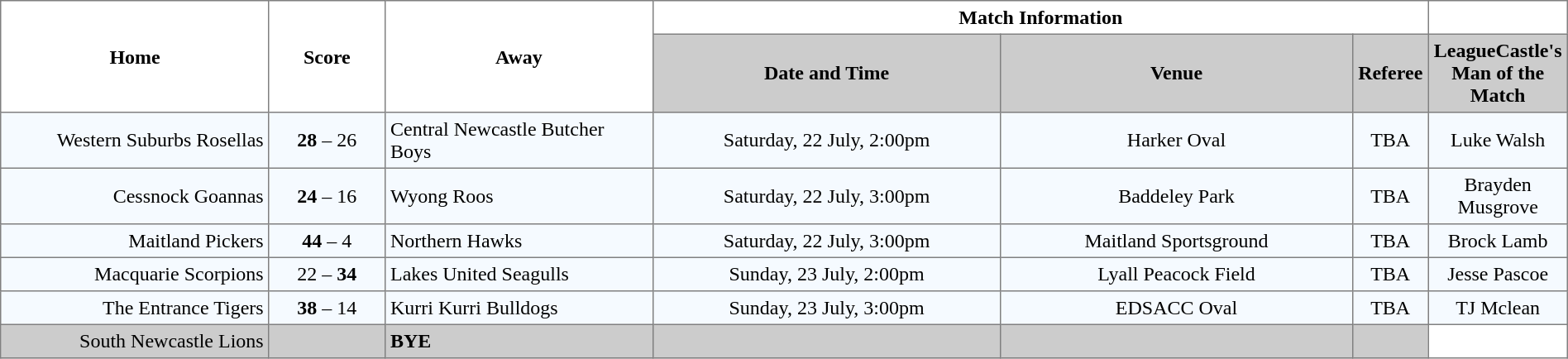<table width="100%" cellspacing="0" cellpadding="4" border="1" style="border-collapse:collapse;  text-align:center;">
<tr>
<th rowspan="2" width="19%">Home</th>
<th rowspan="2" width="8%">Score</th>
<th rowspan="2" width="19%">Away</th>
<th colspan="3">Match Information</th>
</tr>
<tr style="background:#CCCCCC">
<th width="25%">Date and Time</th>
<th width="25%">Venue</th>
<th width="25%">Referee</th>
<th width="25%">LeagueCastle's Man of the Match</th>
</tr>
<tr style="text-align:center; background:#f5faff;">
<td align="right">Western Suburbs Rosellas </td>
<td><strong>28</strong> – 26</td>
<td align="left"> Central Newcastle Butcher Boys</td>
<td>Saturday, 22 July, 2:00pm</td>
<td>Harker Oval</td>
<td>TBA</td>
<td>Luke Walsh </td>
</tr>
<tr style="text-align:center; background:#f5faff;">
<td align="right">Cessnock Goannas </td>
<td><strong>24</strong> – 16</td>
<td align="left"> Wyong Roos</td>
<td>Saturday, 22 July, 3:00pm</td>
<td>Baddeley Park</td>
<td>TBA</td>
<td>Brayden Musgrove </td>
</tr>
<tr style="text-align:center; background:#f5faff;">
<td align="right">Maitland Pickers </td>
<td><strong>44</strong> – 4</td>
<td align="left"> Northern Hawks</td>
<td>Saturday, 22 July, 3:00pm</td>
<td>Maitland Sportsground</td>
<td>TBA</td>
<td>Brock Lamb </td>
</tr>
<tr style="text-align:center; background:#f5faff;">
<td align="right">Macquarie Scorpions </td>
<td>22 – <strong>34</strong></td>
<td align="left"> Lakes United Seagulls</td>
<td>Sunday, 23 July, 2:00pm</td>
<td>Lyall Peacock Field</td>
<td>TBA</td>
<td>Jesse Pascoe </td>
</tr>
<tr style="text-align:center; background:#f5faff;">
<td align="right">The Entrance Tigers </td>
<td><strong>38</strong> – 14</td>
<td align="left"> Kurri Kurri Bulldogs</td>
<td>Sunday, 23 July, 3:00pm</td>
<td>EDSACC Oval</td>
<td>TBA</td>
<td>TJ Mclean </td>
</tr>
<tr style="text-align:center; background:#CCCCCC;">
<td align="right">South Newcastle Lions </td>
<td></td>
<td align="left"><strong>BYE</strong></td>
<td></td>
<td></td>
<td></td>
</tr>
</table>
